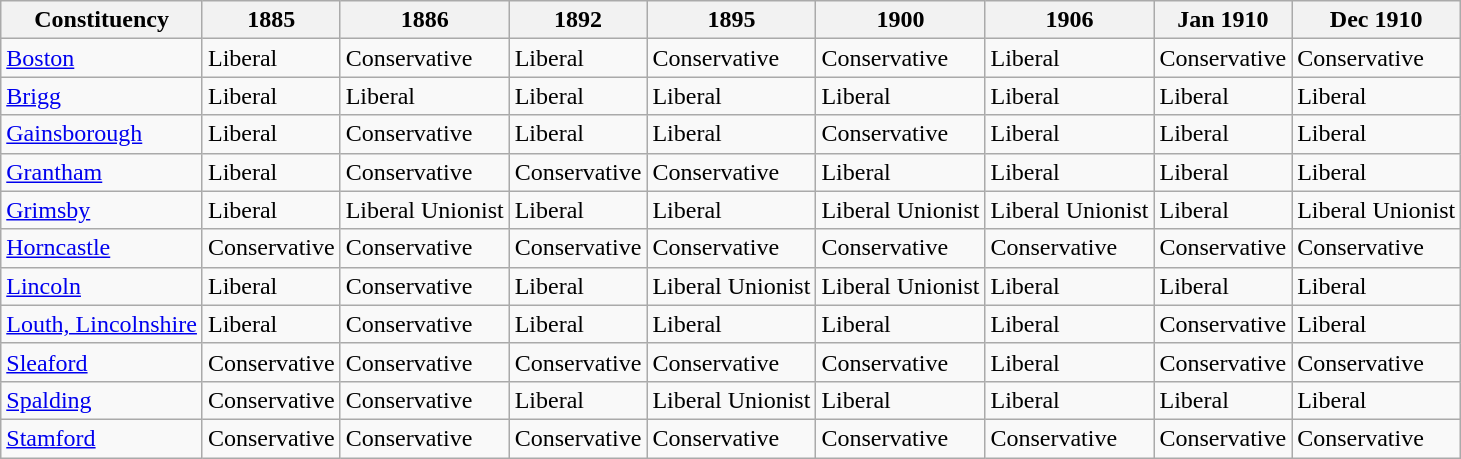<table class="wikitable sortable">
<tr>
<th>Constituency</th>
<th>1885</th>
<th>1886</th>
<th>1892</th>
<th>1895</th>
<th>1900</th>
<th>1906</th>
<th>Jan 1910</th>
<th>Dec 1910</th>
</tr>
<tr>
<td><a href='#'>Boston</a></td>
<td bgcolor=>Liberal</td>
<td bgcolor=>Conservative</td>
<td bgcolor=>Liberal</td>
<td bgcolor=>Conservative</td>
<td bgcolor=>Conservative</td>
<td bgcolor=>Liberal</td>
<td bgcolor=>Conservative</td>
<td bgcolor=>Conservative</td>
</tr>
<tr>
<td><a href='#'>Brigg</a></td>
<td bgcolor=>Liberal</td>
<td bgcolor=>Liberal</td>
<td bgcolor=>Liberal</td>
<td bgcolor=>Liberal</td>
<td bgcolor=>Liberal</td>
<td bgcolor=>Liberal</td>
<td bgcolor=>Liberal</td>
<td bgcolor=>Liberal</td>
</tr>
<tr>
<td><a href='#'>Gainsborough</a></td>
<td bgcolor=>Liberal</td>
<td bgcolor=>Conservative</td>
<td bgcolor=>Liberal</td>
<td bgcolor=>Liberal</td>
<td bgcolor=>Conservative</td>
<td bgcolor=>Liberal</td>
<td bgcolor=>Liberal</td>
<td bgcolor=>Liberal</td>
</tr>
<tr>
<td><a href='#'>Grantham</a></td>
<td bgcolor=>Liberal</td>
<td bgcolor=>Conservative</td>
<td bgcolor=>Conservative</td>
<td bgcolor=>Conservative</td>
<td bgcolor=>Liberal</td>
<td bgcolor=>Liberal</td>
<td bgcolor=>Liberal</td>
<td bgcolor=>Liberal</td>
</tr>
<tr>
<td><a href='#'>Grimsby</a></td>
<td bgcolor=>Liberal</td>
<td bgcolor=>Liberal Unionist</td>
<td bgcolor=>Liberal</td>
<td bgcolor=>Liberal</td>
<td bgcolor=>Liberal Unionist</td>
<td bgcolor=>Liberal Unionist</td>
<td bgcolor=>Liberal</td>
<td bgcolor=>Liberal Unionist</td>
</tr>
<tr>
<td><a href='#'>Horncastle</a></td>
<td bgcolor=>Conservative</td>
<td bgcolor=>Conservative</td>
<td bgcolor=>Conservative</td>
<td bgcolor=>Conservative</td>
<td bgcolor=>Conservative</td>
<td bgcolor=>Conservative</td>
<td bgcolor=>Conservative</td>
<td bgcolor=>Conservative</td>
</tr>
<tr>
<td><a href='#'>Lincoln</a></td>
<td bgcolor=>Liberal</td>
<td bgcolor=>Conservative</td>
<td bgcolor=>Liberal</td>
<td bgcolor=>Liberal Unionist</td>
<td bgcolor=>Liberal Unionist</td>
<td bgcolor=>Liberal</td>
<td bgcolor=>Liberal</td>
<td bgcolor=>Liberal</td>
</tr>
<tr>
<td><a href='#'>Louth, Lincolnshire</a></td>
<td bgcolor=>Liberal</td>
<td bgcolor=>Conservative</td>
<td bgcolor=>Liberal</td>
<td bgcolor=>Liberal</td>
<td bgcolor=>Liberal</td>
<td bgcolor=>Liberal</td>
<td bgcolor=>Conservative</td>
<td bgcolor=>Liberal</td>
</tr>
<tr>
<td><a href='#'>Sleaford</a></td>
<td bgcolor=>Conservative</td>
<td bgcolor=>Conservative</td>
<td bgcolor=>Conservative</td>
<td bgcolor=>Conservative</td>
<td bgcolor=>Conservative</td>
<td bgcolor=>Liberal</td>
<td bgcolor=>Conservative</td>
<td bgcolor=>Conservative</td>
</tr>
<tr>
<td><a href='#'>Spalding</a></td>
<td bgcolor=>Conservative</td>
<td bgcolor=>Conservative</td>
<td bgcolor=>Liberal</td>
<td bgcolor=>Liberal Unionist</td>
<td bgcolor=>Liberal</td>
<td bgcolor=>Liberal</td>
<td bgcolor=>Liberal</td>
<td bgcolor=>Liberal</td>
</tr>
<tr>
<td><a href='#'>Stamford</a></td>
<td bgcolor=>Conservative</td>
<td bgcolor=>Conservative</td>
<td bgcolor=>Conservative</td>
<td bgcolor=>Conservative</td>
<td bgcolor=>Conservative</td>
<td bgcolor=>Conservative</td>
<td bgcolor=>Conservative</td>
<td bgcolor=>Conservative</td>
</tr>
</table>
